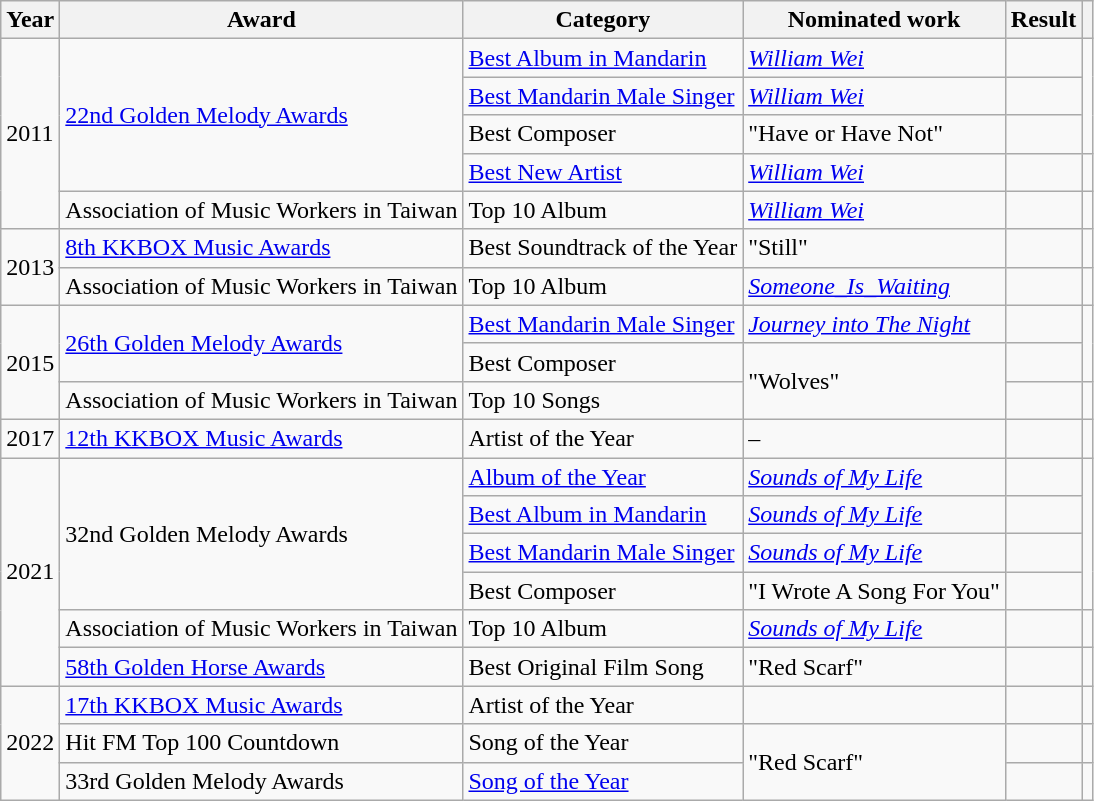<table class="wikitable sortable">
<tr>
<th scope="col">Year</th>
<th scope="col">Award</th>
<th scope="col">Category</th>
<th scope="col">Nominated work</th>
<th scope="col">Result</th>
<th scope="col" class="unsortable" scope="col"></th>
</tr>
<tr>
<td rowspan="5">2011</td>
<td rowspan="4"><a href='#'>22nd Golden Melody Awards</a></td>
<td><a href='#'>Best Album in Mandarin</a></td>
<td><em><a href='#'>William Wei</a></em></td>
<td></td>
<td rowspan="3" align="center"></td>
</tr>
<tr>
<td><a href='#'>Best Mandarin Male Singer</a></td>
<td><em><a href='#'>William Wei</a></em></td>
<td></td>
</tr>
<tr>
<td>Best Composer</td>
<td>"Have or Have Not"</td>
<td></td>
</tr>
<tr>
<td><a href='#'>Best New Artist</a></td>
<td><em><a href='#'>William Wei</a></em></td>
<td></td>
<td align="center"></td>
</tr>
<tr>
<td>Association of Music Workers in Taiwan</td>
<td>Top 10 Album</td>
<td><em><a href='#'>William Wei</a></em></td>
<td></td>
<td align="center"></td>
</tr>
<tr>
<td rowspan="2">2013</td>
<td><a href='#'>8th KKBOX Music Awards</a></td>
<td>Best Soundtrack of the Year</td>
<td>"Still"</td>
<td></td>
<td align="center"></td>
</tr>
<tr>
<td>Association of Music Workers in Taiwan</td>
<td>Top 10 Album</td>
<td><em><a href='#'>Someone_Is_Waiting</a></em></td>
<td></td>
<td align="center"></td>
</tr>
<tr>
<td rowspan="3">2015</td>
<td rowspan="2"><a href='#'>26th Golden Melody Awards</a></td>
<td><a href='#'>Best Mandarin Male Singer</a></td>
<td><em> <a href='#'>Journey into The Night</a></em></td>
<td></td>
<td rowspan="2" align="center"></td>
</tr>
<tr>
<td>Best Composer</td>
<td rowspan="2">"Wolves"</td>
<td></td>
</tr>
<tr>
<td>Association of Music Workers in Taiwan</td>
<td>Top 10 Songs</td>
<td></td>
<td align="center"></td>
</tr>
<tr>
<td>2017</td>
<td><a href='#'>12th KKBOX Music Awards</a></td>
<td>Artist of the Year</td>
<td>–</td>
<td></td>
<td align="center"></td>
</tr>
<tr>
<td rowspan="6">2021</td>
<td rowspan="4">32nd Golden Melody Awards</td>
<td><a href='#'>Album of the Year</a></td>
<td><em><a href='#'>Sounds of My Life</a></em></td>
<td></td>
<td rowspan="4" align="center"></td>
</tr>
<tr>
<td><a href='#'>Best Album in Mandarin</a></td>
<td><em><a href='#'>Sounds of My Life</a></em></td>
<td></td>
</tr>
<tr>
<td><a href='#'>Best Mandarin Male Singer</a></td>
<td><em><a href='#'>Sounds of My Life</a></em></td>
<td></td>
</tr>
<tr>
<td>Best Composer</td>
<td>"I Wrote A Song For You"</td>
<td></td>
</tr>
<tr>
<td>Association of Music Workers in Taiwan</td>
<td>Top 10 Album</td>
<td><em><a href='#'>Sounds of My Life</a></em></td>
<td></td>
<td align="center"></td>
</tr>
<tr>
<td><a href='#'>58th Golden Horse Awards</a></td>
<td>Best Original Film Song</td>
<td>"Red Scarf"</td>
<td></td>
<td align="center"></td>
</tr>
<tr>
<td rowspan="3">2022</td>
<td><a href='#'>17th KKBOX Music Awards</a></td>
<td>Artist of the Year</td>
<td></td>
<td></td>
<td align="center"></td>
</tr>
<tr>
<td>Hit FM Top 100 Countdown</td>
<td>Song of the Year</td>
<td rowspan="2">"Red Scarf"</td>
<td></td>
<td align="center"></td>
</tr>
<tr>
<td>33rd Golden Melody Awards</td>
<td><a href='#'>Song of the Year</a></td>
<td></td>
<td align="center"></td>
</tr>
</table>
